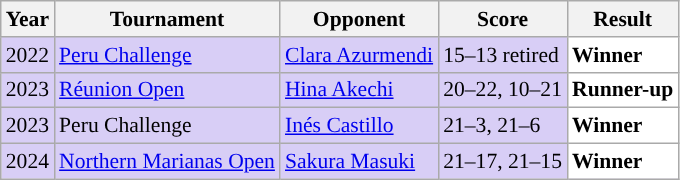<table class="sortable wikitable" style="font-size: 90%;">
<tr>
<th>Year</th>
<th>Tournament</th>
<th>Opponent</th>
<th>Score</th>
<th>Result</th>
</tr>
<tr style="background:#D8CEF6">
<td align="center">2022</td>
<td align="left"><a href='#'>Peru Challenge</a></td>
<td align="left"> <a href='#'>Clara Azurmendi</a></td>
<td align="left">15–13 retired</td>
<td style="text-align:left; background:white"> <strong>Winner</strong></td>
</tr>
<tr style="background:#D8CEF6">
<td align="center">2023</td>
<td align="left"><a href='#'>Réunion Open</a></td>
<td align="left"> <a href='#'>Hina Akechi</a></td>
<td align="left">20–22, 10–21</td>
<td style="text-align:left; background:white"> <strong>Runner-up</strong></td>
</tr>
<tr style="background:#D8CEF6">
<td align="center">2023</td>
<td align="left">Peru Challenge</td>
<td align="left"> <a href='#'>Inés Castillo</a></td>
<td align="left">21–3, 21–6</td>
<td style="text-align:left; background:white"> <strong>Winner</strong></td>
</tr>
<tr style="background:#D8CEF6">
<td align="center">2024</td>
<td align="left"><a href='#'>Northern Marianas Open</a></td>
<td align="left"> <a href='#'>Sakura Masuki</a></td>
<td align="left">21–17, 21–15</td>
<td style="text-align:left; background:white"> <strong>Winner</strong></td>
</tr>
</table>
